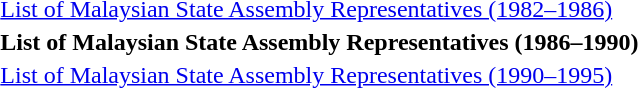<table id=toc style="float:right">
<tr>
<td><a href='#'>List of Malaysian State Assembly Representatives (1982–1986)</a></td>
</tr>
<tr>
<td><strong>List of Malaysian State Assembly Representatives (1986–1990)</strong></td>
</tr>
<tr>
<td><a href='#'>List of Malaysian State Assembly Representatives (1990–1995)</a></td>
</tr>
</table>
